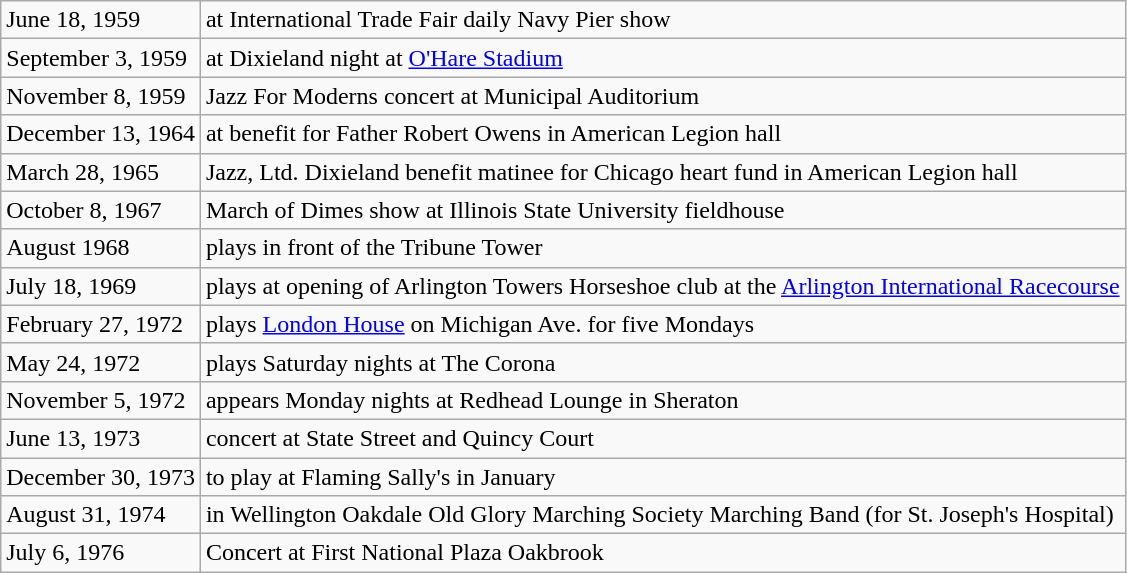<table class="wikitable">
<tr>
<td>June 18, 1959</td>
<td>at International Trade Fair daily Navy Pier show</td>
</tr>
<tr>
<td>September 3, 1959</td>
<td>at Dixieland night at <a href='#'>O'Hare Stadium</a></td>
</tr>
<tr>
<td>November 8, 1959</td>
<td>Jazz For Moderns concert at Municipal Auditorium</td>
</tr>
<tr>
<td>December 13, 1964</td>
<td>at benefit for Father Robert Owens in American Legion hall</td>
</tr>
<tr>
<td>March 28, 1965</td>
<td>Jazz, Ltd. Dixieland benefit matinee for Chicago heart fund in American Legion hall</td>
</tr>
<tr>
<td>October 8, 1967</td>
<td>March of Dimes show at Illinois State University fieldhouse</td>
</tr>
<tr>
<td>August 1968</td>
<td>plays in front of the Tribune Tower</td>
</tr>
<tr>
<td>July 18, 1969</td>
<td>plays at opening of Arlington Towers Horseshoe club at the <a href='#'>Arlington International Racecourse</a></td>
</tr>
<tr>
<td>February 27, 1972</td>
<td>plays <a href='#'>London House</a> on Michigan Ave. for five Mondays</td>
</tr>
<tr>
<td>May 24, 1972</td>
<td>plays Saturday nights at The Corona</td>
</tr>
<tr>
<td>November 5, 1972</td>
<td>appears Monday nights at Redhead Lounge in Sheraton</td>
</tr>
<tr>
<td>June 13, 1973</td>
<td>concert at State Street and Quincy Court</td>
</tr>
<tr>
<td>December 30, 1973</td>
<td>to play at Flaming Sally's in January</td>
</tr>
<tr>
<td>August 31, 1974</td>
<td>in Wellington Oakdale Old Glory Marching Society Marching Band (for St. Joseph's Hospital)</td>
</tr>
<tr>
<td>July 6, 1976</td>
<td>Concert at First National Plaza Oakbrook</td>
</tr>
</table>
